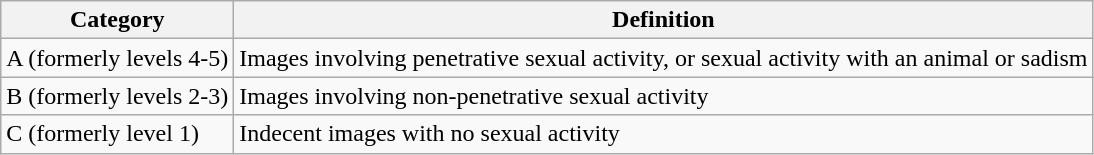<table class="wikitable">
<tr>
<th>Category</th>
<th>Definition</th>
</tr>
<tr>
<td>A (formerly levels 4-5)</td>
<td>Images involving penetrative sexual activity, or sexual activity with an animal or sadism</td>
</tr>
<tr>
<td>B (formerly levels 2-3)</td>
<td>Images involving non-penetrative sexual activity</td>
</tr>
<tr>
<td>C (formerly level 1)</td>
<td>Indecent images with no sexual activity</td>
</tr>
</table>
